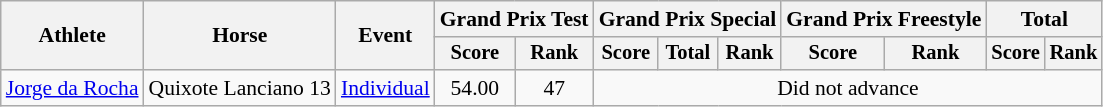<table class=wikitable style=font-size:90%;text-align:center>
<tr>
<th rowspan=2>Athlete</th>
<th rowspan=2>Horse</th>
<th rowspan=2>Event</th>
<th colspan=2>Grand Prix Test</th>
<th colspan=3>Grand Prix Special</th>
<th colspan=2>Grand Prix Freestyle</th>
<th colspan=2>Total</th>
</tr>
<tr style=font-size:95%>
<th>Score</th>
<th>Rank</th>
<th>Score</th>
<th>Total</th>
<th>Rank</th>
<th>Score</th>
<th>Rank</th>
<th>Score</th>
<th>Rank</th>
</tr>
<tr>
<td align=left><a href='#'>Jorge da Rocha</a></td>
<td align=left>Quixote Lanciano 13</td>
<td align=left><a href='#'>Individual</a></td>
<td>54.00</td>
<td>47</td>
<td colspan=7>Did not advance</td>
</tr>
</table>
